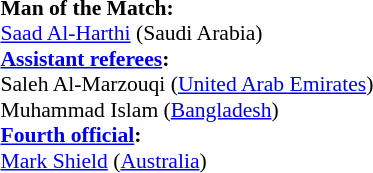<table style="width:50%; font-size:90%;">
<tr>
<td><br><strong>Man of the Match:</strong>
<br><a href='#'>Saad Al-Harthi</a> (Saudi Arabia)<br><strong><a href='#'>Assistant referees</a>:</strong>
<br>Saleh Al-Marzouqi (<a href='#'>United Arab Emirates</a>)
<br>Muhammad Islam (<a href='#'>Bangladesh</a>)
<br><strong><a href='#'>Fourth official</a>:</strong>
<br><a href='#'>Mark Shield</a> (<a href='#'>Australia</a>)</td>
</tr>
</table>
